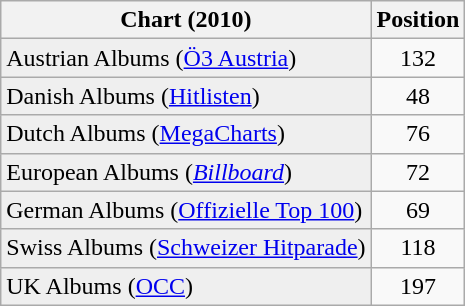<table class="wikitable sortable plainrowheaders">
<tr>
<th>Chart (2010)</th>
<th>Position</th>
</tr>
<tr>
<td bgcolor="#efefef">Austrian Albums (<a href='#'>Ö3 Austria</a>)</td>
<td align="center">132</td>
</tr>
<tr>
<td bgcolor="#efefef">Danish Albums (<a href='#'>Hitlisten</a>)</td>
<td align="center">48</td>
</tr>
<tr>
<td bgcolor="#efefef">Dutch Albums (<a href='#'>MegaCharts</a>)</td>
<td align="center">76</td>
</tr>
<tr>
<td bgcolor="#efefef">European Albums (<a href='#'><em>Billboard</em></a>)</td>
<td align="center">72</td>
</tr>
<tr>
<td bgcolor="#efefef">German Albums (<a href='#'>Offizielle Top 100</a>)</td>
<td align="center">69</td>
</tr>
<tr>
<td bgcolor="#efefef">Swiss Albums (<a href='#'>Schweizer Hitparade</a>)</td>
<td align="center">118</td>
</tr>
<tr>
<td bgcolor="#efefef">UK Albums (<a href='#'>OCC</a>)</td>
<td align="center">197</td>
</tr>
</table>
